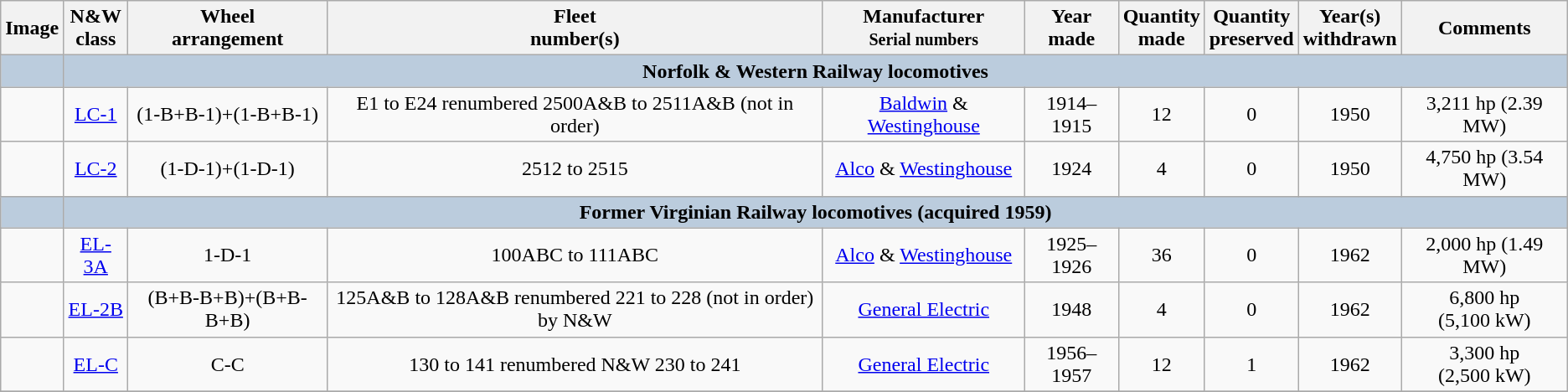<table class="wikitable" style="text-align:center">
<tr>
<th>Image</th>
<th>N&W<br>class</th>
<th>Wheel<br>arrangement</th>
<th>Fleet<br>number(s)</th>
<th>Manufacturer<br><small>Serial numbers</small></th>
<th>Year<br>made</th>
<th>Quantity<br>made</th>
<th>Quantity<br>preserved</th>
<th>Year(s)<br>withdrawn</th>
<th>Comments</th>
</tr>
<tr bgcolor = "#bbccdd">
<td></td>
<td colspan="9"><strong>Norfolk & Western Railway locomotives</strong></td>
</tr>
<tr>
<td></td>
<td><a href='#'>LC-1</a></td>
<td>(1-B+B-1)+(1-B+B-1)</td>
<td>E1 to E24 renumbered 2500A&B to 2511A&B (not in order)</td>
<td><a href='#'>Baldwin</a> & <a href='#'>Westinghouse</a></td>
<td>1914–1915</td>
<td>12</td>
<td>0</td>
<td>1950</td>
<td>3,211 hp (2.39 MW)</td>
</tr>
<tr>
<td></td>
<td><a href='#'>LC-2</a></td>
<td>(1-D-1)+(1-D-1)</td>
<td>2512 to 2515</td>
<td><a href='#'>Alco</a> & <a href='#'>Westinghouse</a></td>
<td>1924</td>
<td>4</td>
<td>0</td>
<td>1950</td>
<td>4,750 hp (3.54 MW)</td>
</tr>
<tr bgcolor = "#bbccdd">
<td></td>
<td colspan="9"><strong>Former Virginian Railway locomotives (acquired 1959)</strong></td>
</tr>
<tr>
<td></td>
<td><a href='#'>EL-3A</a></td>
<td>1-D-1</td>
<td>100ABC to 111ABC</td>
<td><a href='#'>Alco</a> & <a href='#'>Westinghouse</a></td>
<td>1925–1926</td>
<td>36</td>
<td>0</td>
<td>1962</td>
<td>2,000 hp (1.49 MW)</td>
</tr>
<tr>
<td></td>
<td><a href='#'>EL-2B</a></td>
<td>(B+B-B+B)+(B+B-B+B)</td>
<td>125A&B to 128A&B renumbered 221 to 228 (not in order) by N&W</td>
<td><a href='#'>General Electric</a></td>
<td>1948</td>
<td>4</td>
<td>0</td>
<td>1962</td>
<td>6,800 hp (5,100 kW)</td>
</tr>
<tr>
<td></td>
<td><a href='#'>EL-C</a></td>
<td>C-C</td>
<td>130 to 141 renumbered N&W 230 to 241</td>
<td><a href='#'>General Electric</a></td>
<td>1956–1957</td>
<td>12</td>
<td>1</td>
<td>1962</td>
<td>3,300 hp (2,500 kW)</td>
</tr>
<tr>
</tr>
</table>
